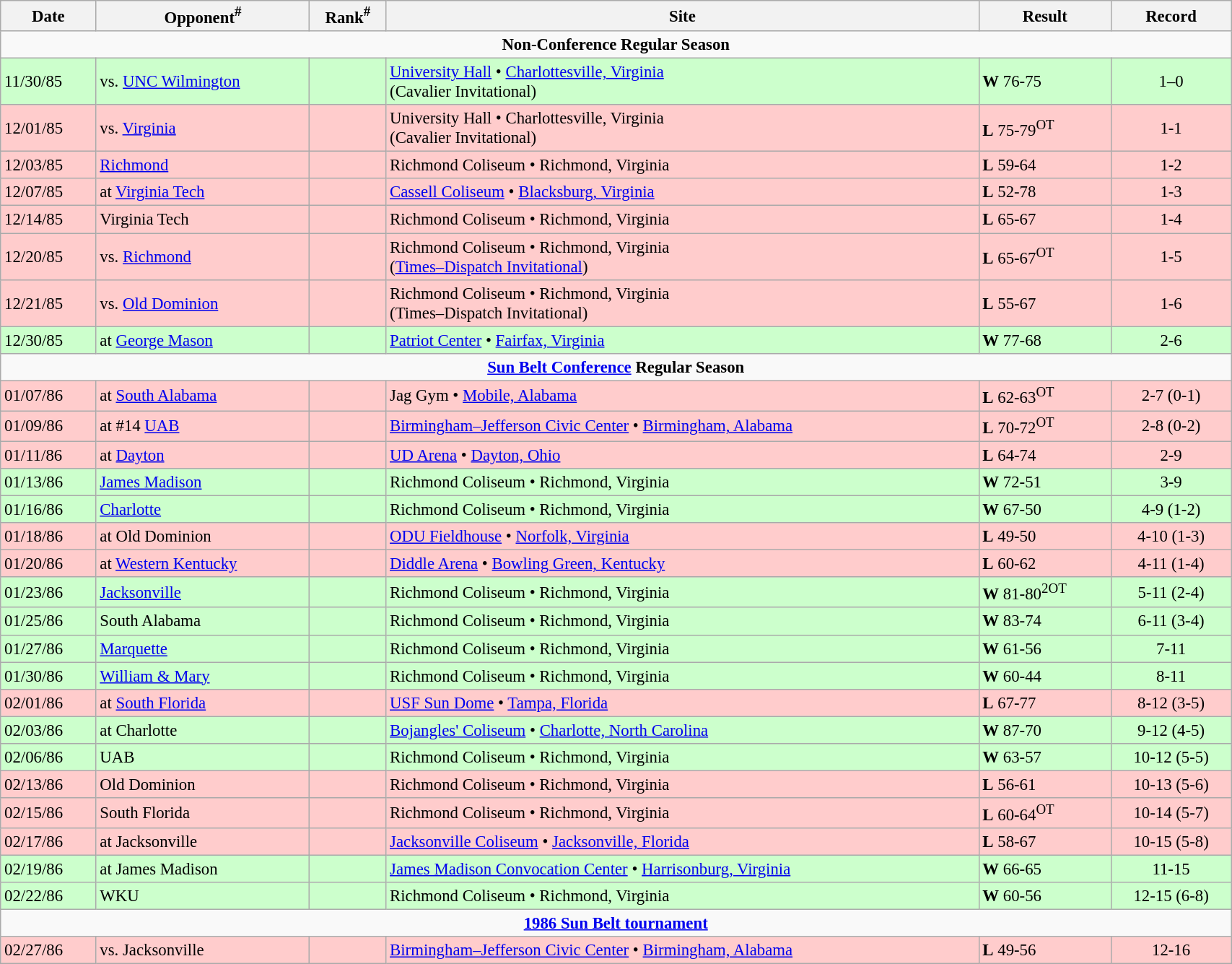<table class="wikitable" style="width:90%; text-align:center; font-size:95%; text-align:left;">
<tr>
<th><strong>Date</strong></th>
<th><strong>Opponent<sup>#</sup></strong></th>
<th><strong>Rank<sup>#</sup></strong></th>
<th><strong>Site</strong></th>
<th><strong>Result</strong></th>
<th><strong>Record</strong></th>
</tr>
<tr>
<td colspan=6 align=center><strong>Non-Conference Regular Season</strong></td>
</tr>
<tr bgcolor =#cfc>
<td>11/30/85</td>
<td>vs. <a href='#'>UNC Wilmington</a></td>
<td></td>
<td><a href='#'>University Hall</a> • <a href='#'>Charlottesville, Virginia</a> <br>(Cavalier Invitational)</td>
<td><strong>W</strong> 76-75</td>
<td align=center>1–0</td>
</tr>
<tr bgcolor =#fcc>
<td>12/01/85</td>
<td>vs. <a href='#'>Virginia</a></td>
<td></td>
<td>University Hall • Charlottesville, Virginia <br>(Cavalier Invitational)</td>
<td><strong>L</strong> 75-79<sup>OT</sup></td>
<td align=center>1-1</td>
</tr>
<tr bgcolor =#fcc>
<td>12/03/85</td>
<td><a href='#'>Richmond</a></td>
<td></td>
<td>Richmond Coliseum • Richmond, Virginia</td>
<td><strong>L</strong>  59-64</td>
<td align=center>1-2</td>
</tr>
<tr bgcolor =#fcc>
<td>12/07/85</td>
<td>at <a href='#'>Virginia Tech</a></td>
<td></td>
<td><a href='#'>Cassell Coliseum</a> • <a href='#'>Blacksburg, Virginia</a></td>
<td><strong>L</strong> 52-78</td>
<td align=center>1-3</td>
</tr>
<tr bgcolor =#fcc>
<td>12/14/85</td>
<td>Virginia Tech</td>
<td></td>
<td>Richmond Coliseum • Richmond, Virginia</td>
<td><strong>L</strong>  65-67</td>
<td align=center>1-4</td>
</tr>
<tr bgcolor =#fcc>
<td>12/20/85</td>
<td>vs. <a href='#'>Richmond</a></td>
<td></td>
<td>Richmond Coliseum • Richmond, Virginia<br>(<a href='#'>Times–Dispatch Invitational</a>)</td>
<td><strong>L</strong> 65-67<sup>OT</sup></td>
<td align=center>1-5</td>
</tr>
<tr bgcolor =#fcc>
<td>12/21/85</td>
<td>vs. <a href='#'>Old Dominion</a></td>
<td></td>
<td>Richmond Coliseum • Richmond, Virginia<br>(Times–Dispatch Invitational)</td>
<td><strong>L</strong> 55-67</td>
<td align=center>1-6</td>
</tr>
<tr bgcolor =#cfc>
<td>12/30/85</td>
<td>at <a href='#'>George Mason</a></td>
<td></td>
<td><a href='#'>Patriot Center</a> • <a href='#'>Fairfax, Virginia</a></td>
<td><strong>W</strong> 77-68</td>
<td align=center>2-6</td>
</tr>
<tr>
<td colspan=6 align=center><strong><a href='#'>Sun Belt Conference</a> Regular Season</strong></td>
</tr>
<tr bgcolor =#fcc>
<td>01/07/86</td>
<td>at <a href='#'>South Alabama</a></td>
<td></td>
<td>Jag Gym • <a href='#'>Mobile, Alabama</a></td>
<td><strong>L</strong> 62-63<sup>OT</sup></td>
<td align=center>2-7 (0-1)</td>
</tr>
<tr bgcolor =#fcc>
<td>01/09/86</td>
<td>at #14 <a href='#'>UAB</a></td>
<td></td>
<td><a href='#'>Birmingham–Jefferson Civic Center</a> • <a href='#'>Birmingham, Alabama</a></td>
<td><strong>L</strong> 70-72<sup>OT</sup></td>
<td align=center>2-8 (0-2)</td>
</tr>
<tr bgcolor =#fcc>
<td>01/11/86</td>
<td>at <a href='#'>Dayton</a></td>
<td></td>
<td><a href='#'>UD Arena</a> • <a href='#'>Dayton, Ohio</a></td>
<td><strong>L</strong> 64-74</td>
<td align=center>2-9</td>
</tr>
<tr bgcolor =#cfc>
<td>01/13/86</td>
<td><a href='#'>James Madison</a></td>
<td></td>
<td>Richmond Coliseum • Richmond, Virginia</td>
<td><strong>W</strong> 72-51</td>
<td align=center>3-9</td>
</tr>
<tr bgcolor =#cfc>
<td>01/16/86</td>
<td><a href='#'>Charlotte</a></td>
<td></td>
<td>Richmond Coliseum • Richmond, Virginia</td>
<td><strong>W</strong> 67-50</td>
<td align=center>4-9 (1-2)</td>
</tr>
<tr bgcolor =#fcc>
<td>01/18/86</td>
<td>at Old Dominion</td>
<td></td>
<td><a href='#'>ODU Fieldhouse</a> • <a href='#'>Norfolk, Virginia</a></td>
<td><strong>L</strong> 49-50</td>
<td align=center>4-10 (1-3)</td>
</tr>
<tr bgcolor =#fcc>
<td>01/20/86</td>
<td>at <a href='#'>Western Kentucky</a></td>
<td></td>
<td><a href='#'>Diddle Arena</a> • <a href='#'>Bowling Green, Kentucky</a></td>
<td><strong>L</strong> 60-62</td>
<td align=center>4-11 (1-4)</td>
</tr>
<tr bgcolor =#cfc>
<td>01/23/86</td>
<td><a href='#'>Jacksonville</a></td>
<td></td>
<td>Richmond Coliseum • Richmond, Virginia</td>
<td><strong>W</strong> 81-80<sup>2OT</sup></td>
<td align=center>5-11 (2-4)</td>
</tr>
<tr bgcolor =#cfc>
<td>01/25/86</td>
<td>South Alabama</td>
<td></td>
<td>Richmond Coliseum • Richmond, Virginia</td>
<td><strong>W</strong> 83-74</td>
<td align=center>6-11 (3-4)</td>
</tr>
<tr bgcolor =#cfc>
<td>01/27/86</td>
<td><a href='#'>Marquette</a></td>
<td></td>
<td>Richmond Coliseum • Richmond, Virginia</td>
<td><strong>W</strong> 61-56</td>
<td align=center>7-11</td>
</tr>
<tr bgcolor =#cfc>
<td>01/30/86</td>
<td><a href='#'>William & Mary</a></td>
<td></td>
<td>Richmond Coliseum • Richmond, Virginia</td>
<td><strong>W</strong> 60-44</td>
<td align=center>8-11</td>
</tr>
<tr bgcolor =#fcc>
<td>02/01/86</td>
<td>at <a href='#'>South Florida</a></td>
<td></td>
<td><a href='#'>USF Sun Dome</a> • <a href='#'>Tampa, Florida</a></td>
<td><strong>L</strong> 67-77</td>
<td align=center>8-12 (3-5)</td>
</tr>
<tr bgcolor =#cfc>
<td>02/03/86</td>
<td>at Charlotte</td>
<td></td>
<td><a href='#'>Bojangles' Coliseum</a> • <a href='#'>Charlotte, North Carolina</a></td>
<td><strong>W</strong> 87-70</td>
<td align=center>9-12 (4-5)</td>
</tr>
<tr bgcolor =#cfc>
<td>02/06/86</td>
<td>UAB</td>
<td></td>
<td>Richmond Coliseum • Richmond, Virginia</td>
<td><strong>W</strong> 63-57</td>
<td align=center>10-12 (5-5)</td>
</tr>
<tr bgcolor =#fcc>
<td>02/13/86</td>
<td>Old Dominion</td>
<td></td>
<td>Richmond Coliseum • Richmond, Virginia</td>
<td><strong>L</strong> 56-61</td>
<td align=center>10-13 (5-6)</td>
</tr>
<tr bgcolor =#fcc>
<td>02/15/86</td>
<td>South Florida</td>
<td></td>
<td>Richmond Coliseum • Richmond, Virginia</td>
<td><strong>L</strong> 60-64<sup>OT</sup></td>
<td align=center>10-14 (5-7)</td>
</tr>
<tr bgcolor =#fcc>
<td>02/17/86</td>
<td>at Jacksonville</td>
<td></td>
<td><a href='#'>Jacksonville Coliseum</a> • <a href='#'>Jacksonville, Florida</a></td>
<td><strong>L</strong> 58-67</td>
<td align=center>10-15 (5-8)</td>
</tr>
<tr bgcolor =#cfc>
<td>02/19/86</td>
<td>at James Madison</td>
<td></td>
<td><a href='#'>James Madison Convocation Center</a> • <a href='#'>Harrisonburg, Virginia</a></td>
<td><strong>W</strong> 66-65</td>
<td align=center>11-15</td>
</tr>
<tr bgcolor =#cfc>
<td>02/22/86</td>
<td>WKU</td>
<td></td>
<td>Richmond Coliseum • Richmond, Virginia</td>
<td><strong>W</strong> 60-56</td>
<td align=center>12-15 (6-8)</td>
</tr>
<tr>
<td colspan=6 align=center><strong><a href='#'>1986 Sun Belt tournament</a></strong></td>
</tr>
<tr bgcolor =#fcc>
<td>02/27/86</td>
<td>vs. Jacksonville</td>
<td></td>
<td><a href='#'>Birmingham–Jefferson Civic Center</a> • <a href='#'>Birmingham, Alabama</a></td>
<td><strong>L</strong> 49-56</td>
<td align=center>12-16</td>
</tr>
</table>
